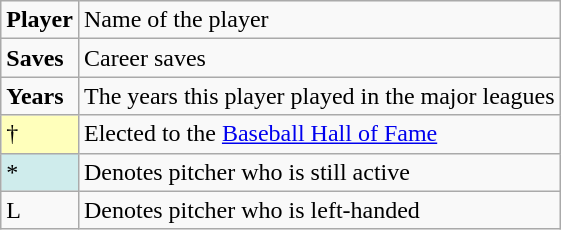<table class="wikitable">
<tr>
<td><strong>Player</strong></td>
<td>Name of the player</td>
</tr>
<tr>
<td><strong>Saves</strong></td>
<td>Career saves</td>
</tr>
<tr>
<td><strong>Years</strong></td>
<td>The years this player played in the major leagues</td>
</tr>
<tr>
<td style="background:#ffb;">†</td>
<td>Elected to the <a href='#'>Baseball Hall of Fame</a></td>
</tr>
<tr>
<td style="background:#cfecec;">*</td>
<td>Denotes pitcher who is still active</td>
</tr>
<tr>
<td>L</td>
<td>Denotes pitcher who is left-handed</td>
</tr>
</table>
